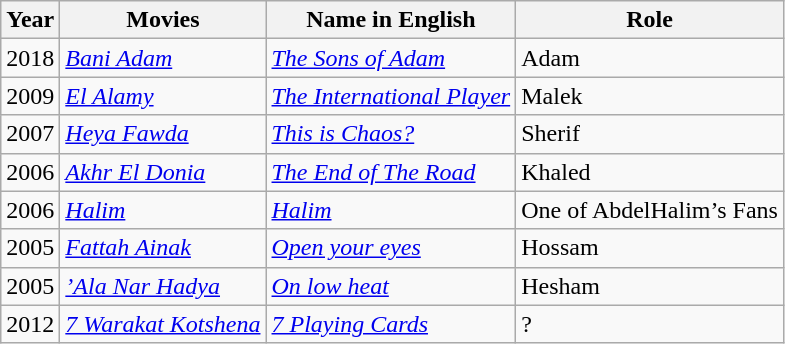<table class="wikitable">
<tr>
<th>Year</th>
<th>Movies</th>
<th>Name in English</th>
<th>Role</th>
</tr>
<tr>
<td>2018</td>
<td><em><a href='#'>Bani Adam</a></em></td>
<td><em><a href='#'>The Sons of Adam</a></em></td>
<td>Adam</td>
</tr>
<tr>
<td>2009</td>
<td><em><a href='#'>El Alamy</a></em></td>
<td><em><a href='#'>The International Player</a></em></td>
<td>Malek</td>
</tr>
<tr>
<td>2007</td>
<td><em><a href='#'>Heya Fawda</a></em></td>
<td><em><a href='#'>This is Chaos?</a></em></td>
<td>Sherif</td>
</tr>
<tr>
<td>2006</td>
<td><em><a href='#'>Akhr El Donia</a></em></td>
<td><em><a href='#'>The End of The Road</a></em></td>
<td>Khaled</td>
</tr>
<tr>
<td>2006</td>
<td><em><a href='#'>Halim</a></em></td>
<td><em><a href='#'>Halim</a></em></td>
<td>One of AbdelHalim’s Fans</td>
</tr>
<tr>
<td>2005</td>
<td><em><a href='#'>Fattah Ainak</a></em></td>
<td><em><a href='#'>Open your eyes</a></em></td>
<td>Hossam</td>
</tr>
<tr>
<td>2005</td>
<td><em><a href='#'>’Ala Nar Hadya</a></em></td>
<td><em><a href='#'>On low heat</a></em></td>
<td>Hesham</td>
</tr>
<tr>
<td>2012</td>
<td><em><a href='#'>7 Warakat Kotshena</a></em></td>
<td><em><a href='#'>7 Playing Cards</a></em></td>
<td>?</td>
</tr>
</table>
